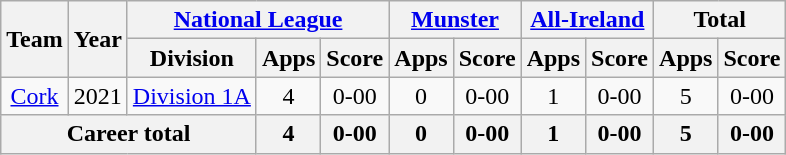<table class="wikitable" style="text-align:center">
<tr>
<th rowspan="2">Team</th>
<th rowspan="2">Year</th>
<th colspan="3"><a href='#'>National League</a></th>
<th colspan="2"><a href='#'>Munster</a></th>
<th colspan="2"><a href='#'>All-Ireland</a></th>
<th colspan="2">Total</th>
</tr>
<tr>
<th>Division</th>
<th>Apps</th>
<th>Score</th>
<th>Apps</th>
<th>Score</th>
<th>Apps</th>
<th>Score</th>
<th>Apps</th>
<th>Score</th>
</tr>
<tr>
<td rowspan="1"><a href='#'>Cork</a></td>
<td>2021</td>
<td rowspan="1"><a href='#'>Division 1A</a></td>
<td>4</td>
<td>0-00</td>
<td>0</td>
<td>0-00</td>
<td>1</td>
<td>0-00</td>
<td>5</td>
<td>0-00</td>
</tr>
<tr>
<th colspan="3">Career total</th>
<th>4</th>
<th>0-00</th>
<th>0</th>
<th>0-00</th>
<th>1</th>
<th>0-00</th>
<th>5</th>
<th>0-00</th>
</tr>
</table>
